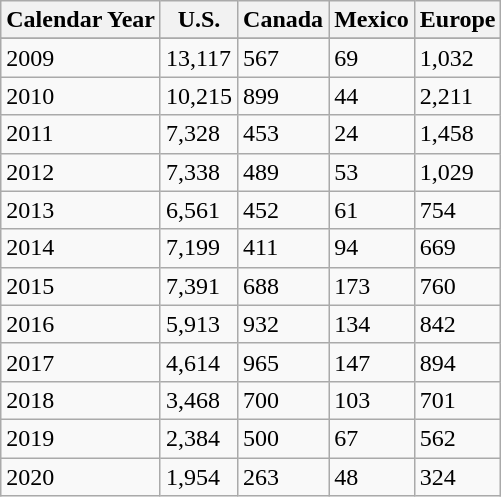<table class="wikitable">
<tr>
<th>Calendar Year</th>
<th>U.S.</th>
<th>Canada</th>
<th>Mexico</th>
<th>Europe</th>
</tr>
<tr>
</tr>
<tr>
<td>2009</td>
<td>13,117</td>
<td>567</td>
<td>69</td>
<td>1,032</td>
</tr>
<tr>
<td>2010</td>
<td>10,215</td>
<td>899</td>
<td>44</td>
<td>2,211</td>
</tr>
<tr>
<td>2011</td>
<td>7,328</td>
<td>453</td>
<td>24</td>
<td>1,458</td>
</tr>
<tr>
<td>2012</td>
<td>7,338</td>
<td>489</td>
<td>53</td>
<td>1,029</td>
</tr>
<tr>
<td>2013</td>
<td>6,561</td>
<td>452</td>
<td>61</td>
<td>754</td>
</tr>
<tr>
<td>2014</td>
<td>7,199</td>
<td>411</td>
<td>94</td>
<td>669</td>
</tr>
<tr>
<td>2015</td>
<td>7,391</td>
<td>688</td>
<td>173</td>
<td>760</td>
</tr>
<tr>
<td>2016</td>
<td>5,913</td>
<td>932</td>
<td>134</td>
<td>842</td>
</tr>
<tr>
<td>2017</td>
<td>4,614</td>
<td>965</td>
<td>147</td>
<td>894</td>
</tr>
<tr>
<td>2018</td>
<td>3,468</td>
<td>700</td>
<td>103</td>
<td>701</td>
</tr>
<tr>
<td>2019</td>
<td>2,384</td>
<td>500</td>
<td>67</td>
<td>562</td>
</tr>
<tr>
<td>2020</td>
<td>1,954</td>
<td>263</td>
<td>48</td>
<td>324</td>
</tr>
</table>
